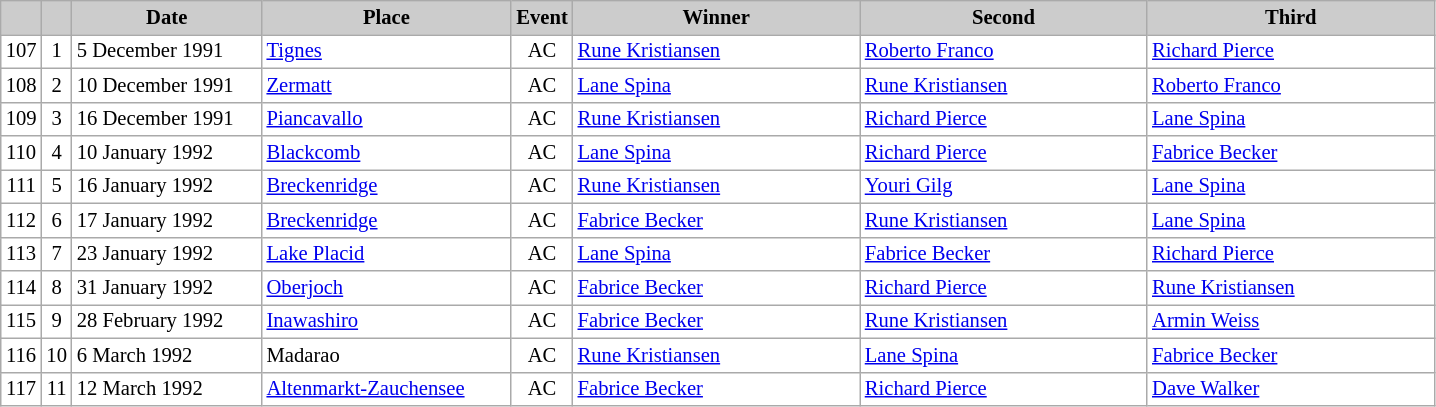<table class="wikitable plainrowheaders" style="background:#fff; font-size:86%; line-height:16px; border:grey solid 1px; border-collapse:collapse;">
<tr style="background:#ccc; text-align:center;">
<th scope="col" style="background:#ccc; width=20 px;"></th>
<th scope="col" style="background:#ccc; width=30 px;"></th>
<th scope="col" style="background:#ccc; width:120px;">Date</th>
<th scope="col" style="background:#ccc; width:160px;">Place</th>
<th scope="col" style="background:#ccc; width:15px;">Event</th>
<th scope="col" style="background:#ccc; width:185px;">Winner</th>
<th scope="col" style="background:#ccc; width:185px;">Second</th>
<th scope="col" style="background:#ccc; width:185px;">Third</th>
</tr>
<tr>
<td align=center>107</td>
<td align=center>1</td>
<td>5 December 1991</td>
<td> <a href='#'>Tignes</a></td>
<td align=center>AC</td>
<td> <a href='#'>Rune Kristiansen</a></td>
<td> <a href='#'>Roberto Franco</a></td>
<td> <a href='#'>Richard Pierce</a></td>
</tr>
<tr>
<td align=center>108</td>
<td align=center>2</td>
<td>10 December 1991</td>
<td> <a href='#'>Zermatt</a></td>
<td align=center>AC</td>
<td> <a href='#'>Lane Spina</a></td>
<td> <a href='#'>Rune Kristiansen</a></td>
<td> <a href='#'>Roberto Franco</a></td>
</tr>
<tr>
<td align=center>109</td>
<td align=center>3</td>
<td>16 December 1991</td>
<td> <a href='#'>Piancavallo</a></td>
<td align=center>AC</td>
<td> <a href='#'>Rune Kristiansen</a></td>
<td> <a href='#'>Richard Pierce</a></td>
<td> <a href='#'>Lane Spina</a></td>
</tr>
<tr>
<td align=center>110</td>
<td align=center>4</td>
<td>10 January 1992</td>
<td> <a href='#'>Blackcomb</a></td>
<td align=center>AC</td>
<td> <a href='#'>Lane Spina</a></td>
<td> <a href='#'>Richard Pierce</a></td>
<td> <a href='#'>Fabrice Becker</a></td>
</tr>
<tr>
<td align=center>111</td>
<td align=center>5</td>
<td>16 January 1992</td>
<td> <a href='#'>Breckenridge</a></td>
<td align=center>AC</td>
<td> <a href='#'>Rune Kristiansen</a></td>
<td> <a href='#'>Youri Gilg</a></td>
<td> <a href='#'>Lane Spina</a></td>
</tr>
<tr>
<td align=center>112</td>
<td align=center>6</td>
<td>17 January 1992</td>
<td> <a href='#'>Breckenridge</a></td>
<td align=center>AC</td>
<td> <a href='#'>Fabrice Becker</a></td>
<td> <a href='#'>Rune Kristiansen</a></td>
<td> <a href='#'>Lane Spina</a></td>
</tr>
<tr>
<td align=center>113</td>
<td align=center>7</td>
<td>23 January 1992</td>
<td> <a href='#'>Lake Placid</a></td>
<td align=center>AC</td>
<td> <a href='#'>Lane Spina</a></td>
<td> <a href='#'>Fabrice Becker</a></td>
<td> <a href='#'>Richard Pierce</a></td>
</tr>
<tr>
<td align=center>114</td>
<td align=center>8</td>
<td>31 January 1992</td>
<td> <a href='#'>Oberjoch</a></td>
<td align=center>AC</td>
<td> <a href='#'>Fabrice Becker</a></td>
<td> <a href='#'>Richard Pierce</a></td>
<td> <a href='#'>Rune Kristiansen</a></td>
</tr>
<tr>
<td align=center>115</td>
<td align=center>9</td>
<td>28 February 1992</td>
<td> <a href='#'>Inawashiro</a></td>
<td align=center>AC</td>
<td> <a href='#'>Fabrice Becker</a></td>
<td> <a href='#'>Rune Kristiansen</a></td>
<td> <a href='#'>Armin Weiss</a></td>
</tr>
<tr>
<td align=center>116</td>
<td align=center>10</td>
<td>6 March 1992</td>
<td> Madarao</td>
<td align=center>AC</td>
<td> <a href='#'>Rune Kristiansen</a></td>
<td> <a href='#'>Lane Spina</a></td>
<td> <a href='#'>Fabrice Becker</a></td>
</tr>
<tr>
<td align=center>117</td>
<td align=center>11</td>
<td>12 March 1992</td>
<td> <a href='#'>Altenmarkt-Zauchensee</a></td>
<td align=center>AC</td>
<td> <a href='#'>Fabrice Becker</a></td>
<td> <a href='#'>Richard Pierce</a></td>
<td> <a href='#'>Dave Walker</a></td>
</tr>
</table>
